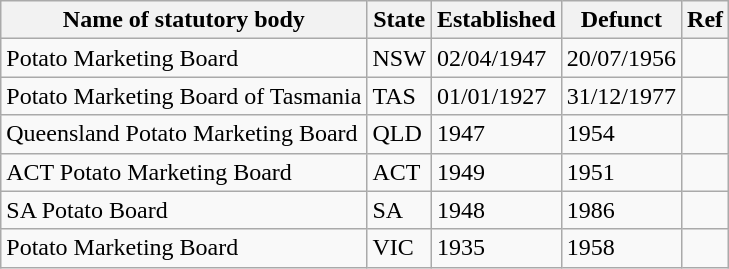<table class="wikitable">
<tr>
<th>Name of statutory body</th>
<th>State</th>
<th>Established</th>
<th>Defunct</th>
<th>Ref</th>
</tr>
<tr>
<td>Potato Marketing Board</td>
<td>NSW</td>
<td>02/04/1947</td>
<td>20/07/1956</td>
<td></td>
</tr>
<tr>
<td>Potato Marketing Board of Tasmania</td>
<td>TAS</td>
<td>01/01/1927</td>
<td>31/12/1977</td>
<td></td>
</tr>
<tr>
<td>Queensland Potato Marketing Board</td>
<td>QLD</td>
<td>1947</td>
<td>1954</td>
<td></td>
</tr>
<tr>
<td>ACT Potato Marketing Board</td>
<td>ACT</td>
<td>1949</td>
<td>1951</td>
<td></td>
</tr>
<tr>
<td>SA Potato Board</td>
<td>SA</td>
<td>1948</td>
<td>1986</td>
<td></td>
</tr>
<tr>
<td>Potato Marketing Board</td>
<td>VIC</td>
<td>1935</td>
<td>1958</td>
<td></td>
</tr>
</table>
